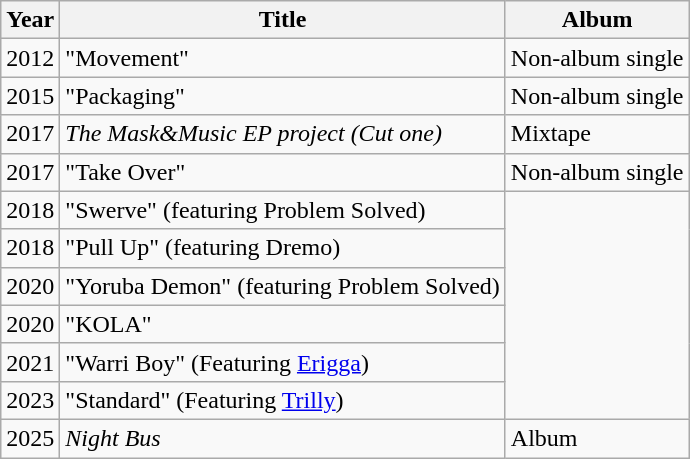<table class="wikitable sortable">
<tr>
<th>Year</th>
<th>Title</th>
<th>Album</th>
</tr>
<tr>
<td>2012</td>
<td>"Movement"</td>
<td>Non-album single</td>
</tr>
<tr>
<td>2015</td>
<td>"Packaging"</td>
<td>Non-album single</td>
</tr>
<tr>
<td>2017</td>
<td><em>The Mask&Music EP project (Cut one)</em></td>
<td>Mixtape</td>
</tr>
<tr>
<td>2017</td>
<td>"Take Over"</td>
<td>Non-album single</td>
</tr>
<tr>
<td>2018</td>
<td>"Swerve" (featuring Problem Solved)</td>
</tr>
<tr>
<td>2018</td>
<td>"Pull Up" (featuring Dremo)</td>
</tr>
<tr>
<td>2020</td>
<td>"Yoruba Demon" (featuring Problem Solved) </td>
</tr>
<tr>
<td>2020</td>
<td>"KOLA"</td>
</tr>
<tr>
<td>2021</td>
<td>"Warri Boy" (Featuring <a href='#'>Erigga</a>)</td>
</tr>
<tr>
<td>2023</td>
<td>"Standard" (Featuring <a href='#'>Trilly</a>)</td>
</tr>
<tr>
<td>2025</td>
<td><em>Night Bus</em></td>
<td>Album </td>
</tr>
</table>
